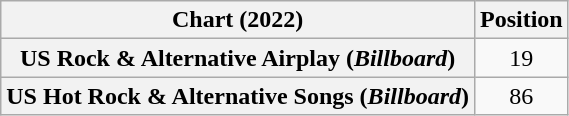<table class="wikitable sortable plainrowheaders" style="text-align:center">
<tr>
<th scope="col">Chart (2022)</th>
<th scope="col">Position</th>
</tr>
<tr>
<th scope="row">US Rock & Alternative Airplay (<em>Billboard</em>)</th>
<td>19</td>
</tr>
<tr>
<th scope="row">US Hot Rock & Alternative Songs (<em>Billboard</em>)</th>
<td>86</td>
</tr>
</table>
